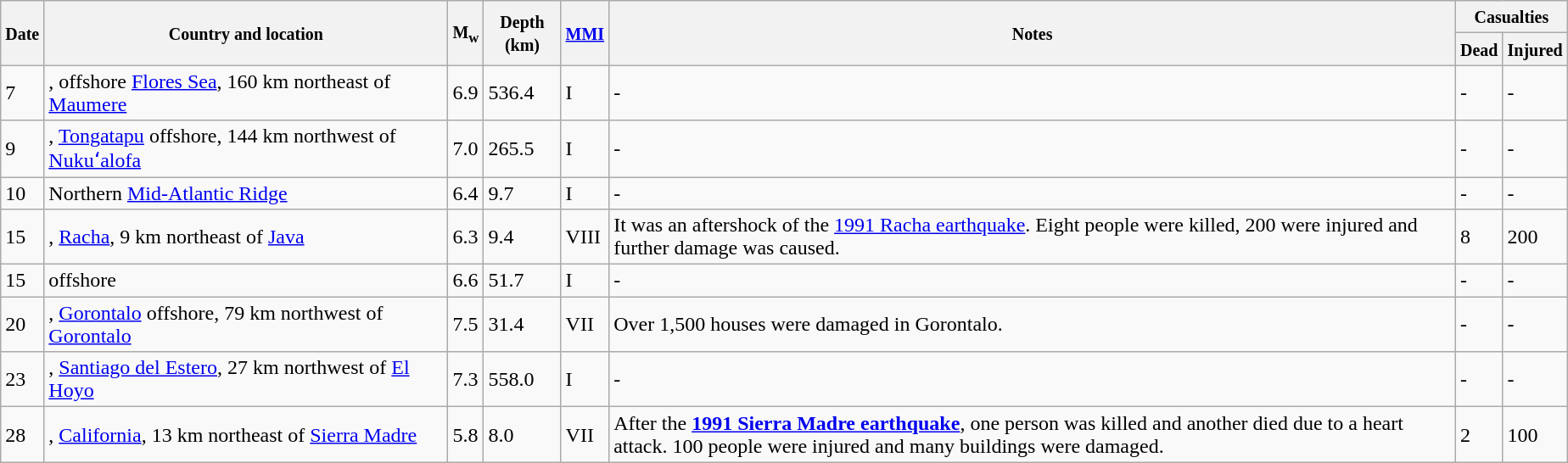<table class="wikitable sortable" style="border:1px black; margin-left:1em;">
<tr>
<th rowspan="2"><small>Date</small></th>
<th rowspan="2" style="width: 310px"><small>Country and location</small></th>
<th rowspan="2"><small>M<sub>w</sub></small></th>
<th rowspan="2"><small>Depth (km)</small></th>
<th rowspan="2"><small><a href='#'>MMI</a></small></th>
<th rowspan="2" class="unsortable"><small>Notes</small></th>
<th colspan="2"><small>Casualties</small></th>
</tr>
<tr>
<th><small>Dead</small></th>
<th><small>Injured</small></th>
</tr>
<tr>
<td>7</td>
<td>, offshore <a href='#'>Flores Sea</a>, 160 km northeast of <a href='#'>Maumere</a></td>
<td>6.9</td>
<td>536.4</td>
<td>I</td>
<td>-</td>
<td>-</td>
<td>-</td>
</tr>
<tr>
<td>9</td>
<td>, <a href='#'>Tongatapu</a> offshore, 144 km northwest of <a href='#'>Nukuʻalofa</a></td>
<td>7.0</td>
<td>265.5</td>
<td>I</td>
<td>-</td>
<td>-</td>
<td>-</td>
</tr>
<tr>
<td>10</td>
<td>Northern <a href='#'>Mid-Atlantic Ridge</a></td>
<td>6.4</td>
<td>9.7</td>
<td>I</td>
<td>-</td>
<td>-</td>
<td>-</td>
</tr>
<tr>
<td>15</td>
<td>, <a href='#'>Racha</a>, 9 km northeast of <a href='#'>Java</a></td>
<td>6.3</td>
<td>9.4</td>
<td>VIII</td>
<td>It was an aftershock of the <a href='#'>1991 Racha earthquake</a>. Eight people were killed, 200 were injured and further damage was caused.</td>
<td>8</td>
<td>200</td>
</tr>
<tr>
<td>15</td>
<td> offshore</td>
<td>6.6</td>
<td>51.7</td>
<td>I</td>
<td>-</td>
<td>-</td>
<td>-</td>
</tr>
<tr>
<td>20</td>
<td>, <a href='#'>Gorontalo</a> offshore, 79 km northwest of <a href='#'>Gorontalo</a></td>
<td>7.5</td>
<td>31.4</td>
<td>VII</td>
<td>Over 1,500 houses were damaged in Gorontalo.</td>
<td>-</td>
<td>-</td>
</tr>
<tr>
<td>23</td>
<td>, <a href='#'>Santiago del Estero</a>, 27 km northwest of <a href='#'>El Hoyo</a></td>
<td>7.3</td>
<td>558.0</td>
<td>I</td>
<td>-</td>
<td>-</td>
<td>-</td>
</tr>
<tr>
<td>28</td>
<td>, <a href='#'>California</a>, 13 km northeast of <a href='#'>Sierra Madre</a></td>
<td>5.8</td>
<td>8.0</td>
<td>VII</td>
<td>After the <strong><a href='#'>1991 Sierra Madre earthquake</a></strong>, one person was killed and another died due to a heart attack. 100 people were injured and many buildings were damaged.</td>
<td>2</td>
<td>100</td>
</tr>
<tr>
</tr>
</table>
